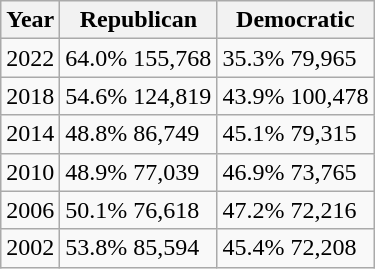<table class="wikitable sortable">
<tr>
<th>Year</th>
<th>Republican</th>
<th>Democratic</th>
</tr>
<tr>
<td>2022</td>
<td>64.0% 155,768</td>
<td>35.3% 79,965</td>
</tr>
<tr>
<td>2018</td>
<td>54.6% 124,819</td>
<td>43.9% 100,478</td>
</tr>
<tr>
<td>2014</td>
<td>48.8% 86,749</td>
<td>45.1% 79,315</td>
</tr>
<tr>
<td>2010</td>
<td>48.9% 77,039</td>
<td>46.9% 73,765</td>
</tr>
<tr>
<td>2006</td>
<td>50.1% 76,618</td>
<td>47.2% 72,216</td>
</tr>
<tr>
<td>2002</td>
<td>53.8% 85,594</td>
<td>45.4% 72,208</td>
</tr>
</table>
